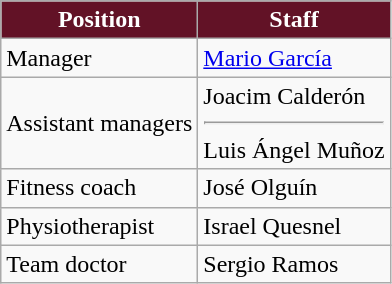<table class="wikitable">
<tr>
<th style=background-color:#621226;color:white>Position</th>
<th style=background-color:#621226;color:white>Staff</th>
</tr>
<tr>
<td>Manager</td>
<td> <a href='#'>Mario García</a></td>
</tr>
<tr>
<td>Assistant managers</td>
<td> Joacim Calderón<hr> Luis Ángel Muñoz</td>
</tr>
<tr>
<td>Fitness coach</td>
<td> José Olguín</td>
</tr>
<tr>
<td>Physiotherapist</td>
<td> Israel Quesnel</td>
</tr>
<tr>
<td>Team doctor</td>
<td>  Sergio Ramos</td>
</tr>
</table>
